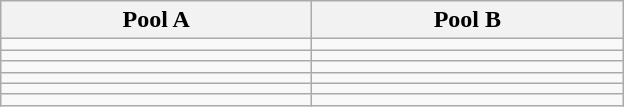<table class="wikitable">
<tr>
<th width=200>Pool A</th>
<th width=200>Pool B</th>
</tr>
<tr align=center>
<td></td>
<td></td>
</tr>
<tr align=center>
<td></td>
<td></td>
</tr>
<tr align=center>
<td></td>
<td></td>
</tr>
<tr align=center>
<td></td>
<td></td>
</tr>
<tr align=center>
<td></td>
<td></td>
</tr>
<tr align=center>
<td></td>
<td></td>
</tr>
</table>
